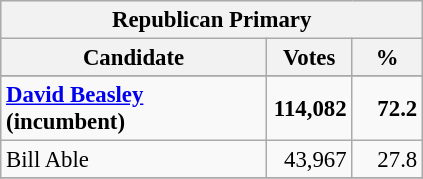<table class="wikitable" style="background: #f9f9f9; font-size: 95%;">
<tr style="background-color:#E9E9E9">
<th colspan="3">Republican Primary</th>
</tr>
<tr style="background-color:#E9E9E9">
<th colspan="1" style="width: 170px">Candidate</th>
<th style="width: 50px">Votes</th>
<th style="width: 40px">%</th>
</tr>
<tr>
</tr>
<tr>
<td><strong><a href='#'>David Beasley</a></strong> <strong>(incumbent)</strong></td>
<td align="right"><strong>114,082</strong></td>
<td align="right"><strong>72.2</strong></td>
</tr>
<tr>
<td>Bill Able</td>
<td align="right">43,967</td>
<td align="right">27.8</td>
</tr>
<tr>
</tr>
</table>
